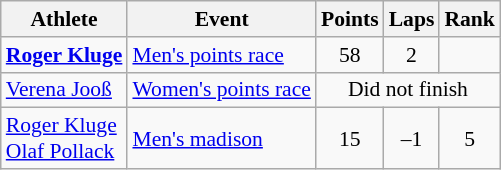<table class=wikitable style="font-size:90%">
<tr>
<th>Athlete</th>
<th>Event</th>
<th>Points</th>
<th>Laps</th>
<th>Rank</th>
</tr>
<tr align=center>
<td align=left><strong><a href='#'>Roger Kluge</a></strong></td>
<td align=left><a href='#'>Men's points race</a></td>
<td>58</td>
<td>2</td>
<td></td>
</tr>
<tr align=center>
<td align=left><a href='#'>Verena Jooß</a></td>
<td align=left><a href='#'>Women's points race</a></td>
<td colspan=3>Did not finish</td>
</tr>
<tr align=center>
<td align=left><a href='#'>Roger Kluge</a><br><a href='#'>Olaf Pollack</a></td>
<td align=left><a href='#'>Men's madison</a></td>
<td>15</td>
<td>–1</td>
<td>5</td>
</tr>
</table>
